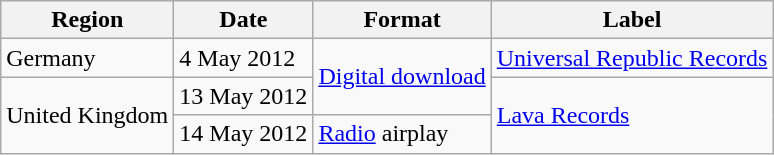<table class="wikitable plainrowheaders">
<tr>
<th scope="col">Region</th>
<th scope="col">Date</th>
<th scope="col">Format</th>
<th scope="col">Label</th>
</tr>
<tr>
<td>Germany</td>
<td>4 May 2012</td>
<td rowspan="2"><a href='#'>Digital download</a></td>
<td><a href='#'>Universal Republic Records</a></td>
</tr>
<tr>
<td rowspan="2">United Kingdom</td>
<td>13 May 2012</td>
<td rowspan="2"><a href='#'>Lava Records</a></td>
</tr>
<tr>
<td>14 May 2012</td>
<td><a href='#'>Radio</a> airplay</td>
</tr>
</table>
